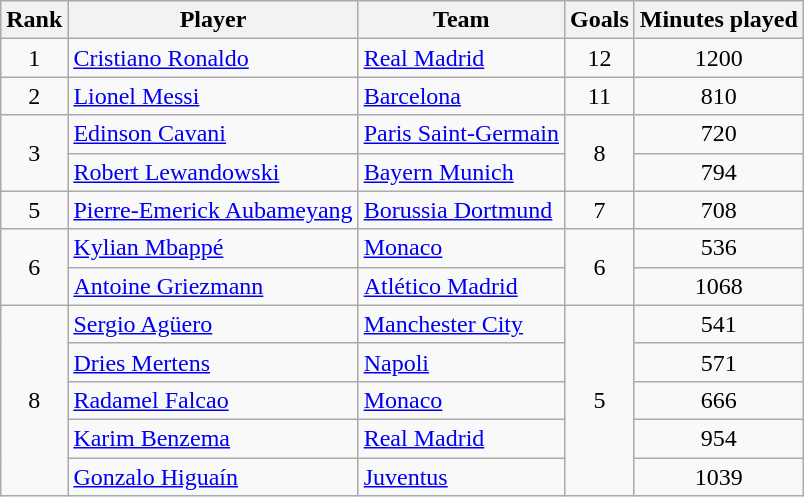<table class="wikitable" style="text-align:center">
<tr>
<th>Rank</th>
<th>Player</th>
<th>Team</th>
<th>Goals</th>
<th>Minutes played</th>
</tr>
<tr>
<td>1</td>
<td align=left> <a href='#'>Cristiano Ronaldo</a></td>
<td align=left> <a href='#'>Real Madrid</a></td>
<td>12</td>
<td>1200</td>
</tr>
<tr>
<td>2</td>
<td align=left> <a href='#'>Lionel Messi</a></td>
<td align=left> <a href='#'>Barcelona</a></td>
<td>11</td>
<td>810</td>
</tr>
<tr>
<td rowspan=2>3</td>
<td align=left> <a href='#'>Edinson Cavani</a></td>
<td align=left> <a href='#'>Paris Saint-Germain</a></td>
<td rowspan=2>8</td>
<td>720</td>
</tr>
<tr>
<td align=left> <a href='#'>Robert Lewandowski</a></td>
<td align=left> <a href='#'>Bayern Munich</a></td>
<td>794</td>
</tr>
<tr>
<td>5</td>
<td align=left> <a href='#'>Pierre-Emerick Aubameyang</a></td>
<td align=left> <a href='#'>Borussia Dortmund</a></td>
<td>7</td>
<td>708</td>
</tr>
<tr>
<td rowspan=2>6</td>
<td align=left> <a href='#'>Kylian Mbappé</a></td>
<td align=left> <a href='#'>Monaco</a></td>
<td rowspan=2>6</td>
<td>536</td>
</tr>
<tr>
<td align=left> <a href='#'>Antoine Griezmann</a></td>
<td align=left> <a href='#'>Atlético Madrid</a></td>
<td>1068</td>
</tr>
<tr>
<td rowspan=5>8</td>
<td align=left> <a href='#'>Sergio Agüero</a></td>
<td align=left> <a href='#'>Manchester City</a></td>
<td rowspan=5>5</td>
<td>541</td>
</tr>
<tr>
<td align=left> <a href='#'>Dries Mertens</a></td>
<td align=left> <a href='#'>Napoli</a></td>
<td>571</td>
</tr>
<tr>
<td align=left> <a href='#'>Radamel Falcao</a></td>
<td align=left> <a href='#'>Monaco</a></td>
<td>666</td>
</tr>
<tr>
<td align=left> <a href='#'>Karim Benzema</a></td>
<td align=left> <a href='#'>Real Madrid</a></td>
<td>954</td>
</tr>
<tr>
<td align=left> <a href='#'>Gonzalo Higuaín</a></td>
<td align=left> <a href='#'>Juventus</a></td>
<td>1039</td>
</tr>
</table>
